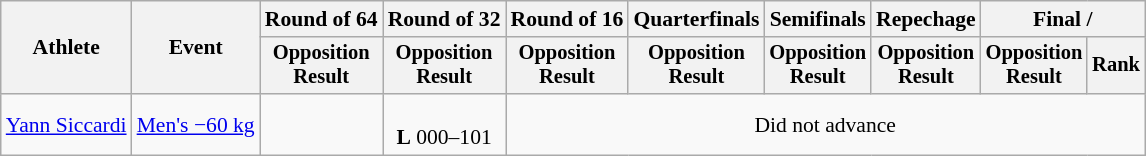<table class="wikitable" style="font-size:90%">
<tr>
<th rowspan=2>Athlete</th>
<th rowspan=2>Event</th>
<th>Round of 64</th>
<th>Round of 32</th>
<th>Round of 16</th>
<th>Quarterfinals</th>
<th>Semifinals</th>
<th>Repechage</th>
<th colspan=2>Final / </th>
</tr>
<tr style="font-size:95%">
<th>Opposition<br>Result</th>
<th>Opposition<br>Result</th>
<th>Opposition<br>Result</th>
<th>Opposition<br>Result</th>
<th>Opposition<br>Result</th>
<th>Opposition<br>Result</th>
<th>Opposition<br>Result</th>
<th>Rank</th>
</tr>
<tr align=center>
<td align=left><a href='#'>Yann Siccardi</a></td>
<td align=left><a href='#'>Men's −60 kg</a></td>
<td></td>
<td><br><strong>L</strong> 000–101</td>
<td colspan=6>Did not advance</td>
</tr>
</table>
